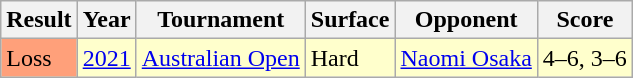<table class="sortable wikitable">
<tr>
<th>Result</th>
<th>Year</th>
<th>Tournament</th>
<th>Surface</th>
<th>Opponent</th>
<th class="unsortable">Score</th>
</tr>
<tr style="background:#ffc;">
<td style="background:#ffa07a;">Loss</td>
<td><a href='#'>2021</a></td>
<td><a href='#'>Australian Open</a></td>
<td>Hard</td>
<td> <a href='#'>Naomi Osaka</a></td>
<td>4–6, 3–6</td>
</tr>
</table>
